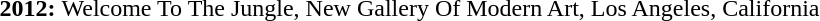<table>
<tr>
<td><strong>2012:</strong></td>
<td>Welcome To The Jungle, New Gallery Of Modern Art, Los Angeles, California</td>
</tr>
</table>
